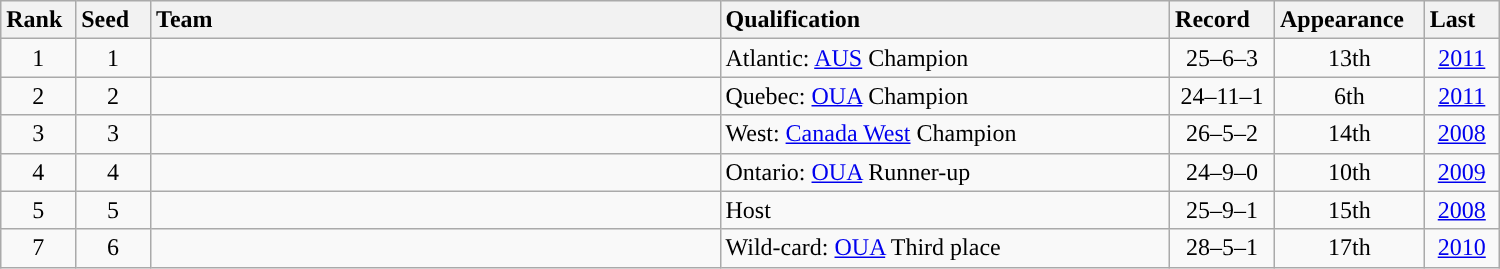<table class="wikitable sortable" style="text-align: center;" width=1000>
<tr style="background:#efefef; text-align:center">
<th style="text-align:left" width=5%>Rank</th>
<th style="text-align:left" width=5%>Seed</th>
<th style="text-align:left" width=38%>Team</th>
<th style="text-align:left" width=30%>Qualification</th>
<th style="text-align:left" width=7%>Record</th>
<th style="text-align:left" width=10%>Appearance</th>
<th style="text-align:left" width=6%>Last</th>
</tr>
<tr style="text-align:center">
<td style="text-align:center">1</td>
<td style="text-align:center">1</td>
<td style="text-align:left; "><a href='#'></a></td>
<td style="text-align:left">Atlantic: <a href='#'>AUS</a> Champion</td>
<td style="text-align:center">25–6–3</td>
<td style=center>13th</td>
<td style="text-align:center"><a href='#'>2011</a></td>
</tr>
<tr style="text-align:center">
<td style="text-align:center">2</td>
<td style="text-align:center">2</td>
<td style="text-align:left; "><a href='#'></a></td>
<td style="text-align:left">Quebec: <a href='#'>OUA</a> Champion</td>
<td style="text-align:center">24–11–1</td>
<td style=center>6th</td>
<td style="text-align:center"><a href='#'>2011</a></td>
</tr>
<tr style="text-align:center">
<td style="text-align:center">3</td>
<td style="text-align:center">3</td>
<td style="text-align:left; "><a href='#'></a></td>
<td style="text-align:left">West: <a href='#'>Canada West</a> Champion</td>
<td style="text-align:center">26–5–2</td>
<td style=center>14th</td>
<td style="text-align:center"><a href='#'>2008</a></td>
</tr>
<tr style="text-align:center">
<td style="text-align:center">4</td>
<td style="text-align:center">4</td>
<td style="text-align:left; "><a href='#'></a></td>
<td style="text-align:left">Ontario: <a href='#'>OUA</a> Runner-up</td>
<td style="text-align:center">24–9–0</td>
<td style=center>10th</td>
<td style="text-align:center"><a href='#'>2009</a></td>
</tr>
<tr style="text-align:center">
<td style="text-align:center">5</td>
<td style="text-align:center">5</td>
<td style="text-align:left; "><a href='#'></a></td>
<td style="text-align:left">Host</td>
<td style="text-align:center">25–9–1</td>
<td style=center>15th</td>
<td style="text-align:center"><a href='#'>2008</a></td>
</tr>
<tr style="text-align:center">
<td style="text-align:center">7</td>
<td style="text-align:center">6</td>
<td style="text-align:left; "><a href='#'></a></td>
<td style="text-align:left">Wild-card: <a href='#'>OUA</a> Third place</td>
<td style="text-align:center">28–5–1</td>
<td style=center>17th</td>
<td style="text-align:center"><a href='#'>2010</a></td>
</tr>
</table>
